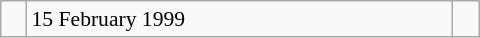<table class="wikitable" align=right style="font-size: 0.9em; width: 320px;">
<tr>
<td></td>
<td>15 February 1999</td>
<td></td>
</tr>
</table>
